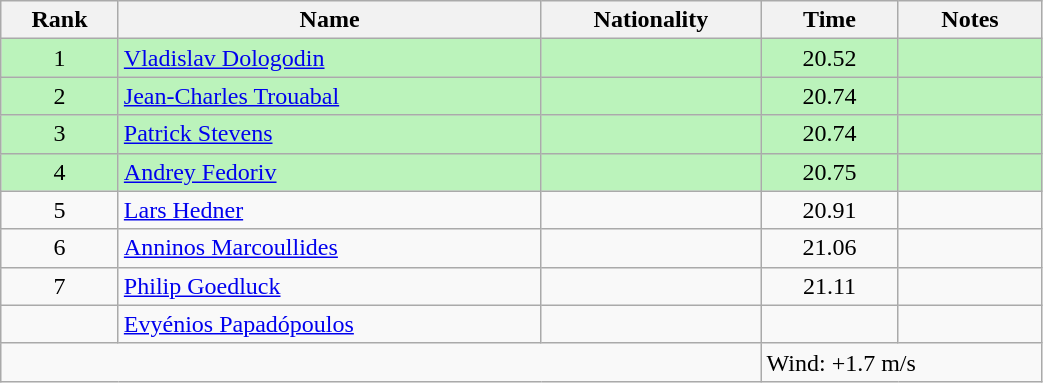<table class="wikitable sortable" style="text-align:center;width: 55%">
<tr>
<th>Rank</th>
<th>Name</th>
<th>Nationality</th>
<th>Time</th>
<th>Notes</th>
</tr>
<tr bgcolor=bbf3bb>
<td>1</td>
<td align=left><a href='#'>Vladislav Dologodin</a></td>
<td align=left></td>
<td>20.52</td>
<td></td>
</tr>
<tr bgcolor=bbf3bb>
<td>2</td>
<td align=left><a href='#'>Jean-Charles Trouabal</a></td>
<td align=left></td>
<td>20.74</td>
<td></td>
</tr>
<tr bgcolor=bbf3bb>
<td>3</td>
<td align=left><a href='#'>Patrick Stevens</a></td>
<td align=left></td>
<td>20.74</td>
<td></td>
</tr>
<tr bgcolor=bbf3bb>
<td>4</td>
<td align=left><a href='#'>Andrey Fedoriv</a></td>
<td align=left></td>
<td>20.75</td>
<td></td>
</tr>
<tr>
<td>5</td>
<td align=left><a href='#'>Lars Hedner</a></td>
<td align=left></td>
<td>20.91</td>
<td></td>
</tr>
<tr>
<td>6</td>
<td align=left><a href='#'>Anninos Marcoullides</a></td>
<td align=left></td>
<td>21.06</td>
<td></td>
</tr>
<tr>
<td>7</td>
<td align=left><a href='#'>Philip Goedluck</a></td>
<td align=left></td>
<td>21.11</td>
<td></td>
</tr>
<tr>
<td></td>
<td align=left><a href='#'>Evyénios Papadópoulos</a></td>
<td align=left></td>
<td></td>
<td></td>
</tr>
<tr class="sortbottom">
<td colspan="3"></td>
<td colspan="2" style="text-align:left;">Wind: +1.7 m/s</td>
</tr>
</table>
